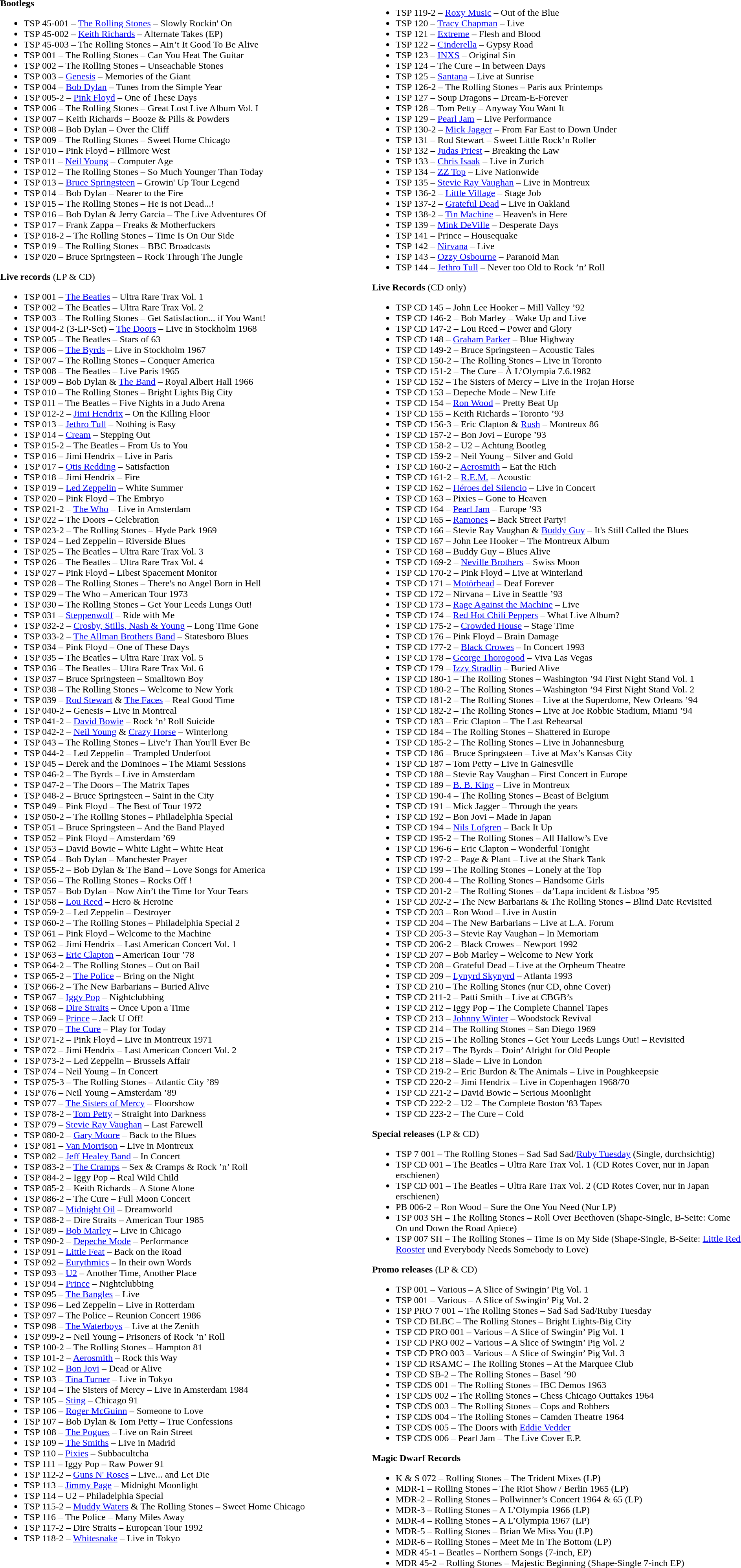<table width="100%" align="center">
<tr>
<td width="50%" valign="top"><br><strong>Bootlegs</strong><ul><li>TSP 45-001 – <a href='#'>The Rolling Stones</a> – Slowly Rockin' On</li><li>TSP 45-002 – <a href='#'>Keith Richards</a> – Alternate Takes (EP)</li><li>TSP 45-003 – The Rolling Stones – Ain’t It Good To Be Alive</li><li>TSP 001 – The Rolling Stones – Can You Heat The Guitar</li><li>TSP 002 – The Rolling Stones – Unseachable Stones</li><li>TSP 003 – <a href='#'>Genesis</a> – Memories of the Giant</li><li>TSP 004 – <a href='#'>Bob Dylan</a> – Tunes from the Simple Year</li><li>TSP 005-2 – <a href='#'>Pink Floyd</a> – One of These Days</li><li>TSP 006 – The Rolling Stones – Great Lost Live Album Vol. I</li><li>TSP 007 – Keith Richards – Booze & Pills & Powders</li><li>TSP 008 – Bob Dylan – Over the Cliff</li><li>TSP 009 – The Rolling Stones – Sweet Home Chicago</li><li>TSP 010 – Pink Floyd – Fillmore West</li><li>TSP 011 – <a href='#'>Neil Young</a> – Computer Age</li><li>TSP 012 – The Rolling Stones – So Much Younger Than Today</li><li>TSP 013 – <a href='#'>Bruce Springsteen</a> – Growin' Up Tour Legend</li><li>TSP 014 – Bob Dylan – Nearer to the Fire</li><li>TSP 015 – The Rolling Stones – He is not Dead...!</li><li>TSP 016 – Bob Dylan & Jerry Garcia – The Live Adventures Of</li><li>TSP 017 – Frank Zappa – Freaks & Motherfuckers</li><li>TSP 018-2 – The Rolling Stones – Time Is On Our Side</li><li>TSP 019 – The Rolling Stones – BBC Broadcasts</li><li>TSP 020 – Bruce Springsteen – Rock Through The Jungle</li></ul><strong>Live records</strong> (LP & CD)<ul><li>TSP 001 – <a href='#'>The Beatles</a> – Ultra Rare Trax Vol. 1</li><li>TSP 002 – The Beatles – Ultra Rare Trax Vol. 2</li><li>TSP 003 – The Rolling Stones – Get Satisfaction... if You Want!</li><li>TSP 004-2 (3-LP-Set) – <a href='#'>The Doors</a> – Live in Stockholm 1968</li><li>TSP 005 – The Beatles – Stars of 63</li><li>TSP 006 – <a href='#'>The Byrds</a> – Live in Stockholm 1967</li><li>TSP 007 – The Rolling Stones – Conquer America</li><li>TSP 008 – The Beatles – Live Paris 1965</li><li>TSP 009 – Bob Dylan & <a href='#'>The Band</a> – Royal Albert Hall 1966</li><li>TSP 010 – The Rolling Stones – Bright Lights Big City</li><li>TSP 011 – The Beatles – Five Nights in a Judo Arena</li><li>TSP 012-2 – <a href='#'>Jimi Hendrix</a> – On the Killing Floor</li><li>TSP 013 – <a href='#'>Jethro Tull</a> – Nothing is Easy</li><li>TSP 014 – <a href='#'>Cream</a> – Stepping Out</li><li>TSP 015-2 – The Beatles – From Us to You</li><li>TSP 016 – Jimi Hendrix – Live in Paris</li><li>TSP 017 – <a href='#'>Otis Redding</a> – Satisfaction</li><li>TSP 018 – Jimi Hendrix – Fire</li><li>TSP 019 – <a href='#'>Led Zeppelin</a> – White Summer</li><li>TSP 020 – Pink Floyd – The Embryo</li><li>TSP 021-2 – <a href='#'>The Who</a> – Live in Amsterdam</li><li>TSP 022 – The Doors – Celebration</li><li>TSP 023-2 – The Rolling Stones – Hyde Park 1969</li><li>TSP 024 – Led Zeppelin – Riverside Blues</li><li>TSP 025 – The Beatles – Ultra Rare Trax Vol. 3</li><li>TSP 026 – The Beatles – Ultra Rare Trax Vol. 4</li><li>TSP 027 – Pink Floyd – Libest Spacement Monitor</li><li>TSP 028 – The Rolling Stones – There's no Angel Born in Hell</li><li>TSP 029 – The Who – American Tour 1973</li><li>TSP 030 – The Rolling Stones – Get Your Leeds Lungs Out!</li><li>TSP 031 – <a href='#'>Steppenwolf</a> – Ride with Me</li><li>TSP 032-2 – <a href='#'>Crosby, Stills, Nash & Young</a> – Long Time Gone</li><li>TSP 033-2 – <a href='#'>The Allman Brothers Band</a> – Statesboro Blues</li><li>TSP 034 – Pink Floyd – One of These Days</li><li>TSP 035 – The Beatles – Ultra Rare Trax Vol. 5</li><li>TSP 036 – The Beatles – Ultra Rare Trax Vol. 6</li><li>TSP 037 – Bruce Springsteen – Smalltown Boy</li><li>TSP 038 – The Rolling Stones – Welcome to New York</li><li>TSP 039 – <a href='#'>Rod Stewart</a> & <a href='#'>The Faces</a> – Real Good Time</li><li>TSP 040-2 – Genesis – Live in Montreal</li><li>TSP 041-2 – <a href='#'>David Bowie</a> – Rock ’n’ Roll Suicide</li><li>TSP 042-2 – <a href='#'>Neil Young</a> & <a href='#'>Crazy Horse</a> – Winterlong</li><li>TSP 043 – The Rolling Stones – Live’r Than You'll Ever Be</li><li>TSP 044-2 – Led Zeppelin – Trampled Underfoot</li><li>TSP 045 – Derek and the Dominoes – The Miami Sessions</li><li>TSP 046-2 – The Byrds – Live in Amsterdam</li><li>TSP 047-2 – The Doors – The Matrix Tapes</li><li>TSP 048-2 – Bruce Springsteen – Saint in the City</li><li>TSP 049 – Pink Floyd – The Best of Tour 1972</li><li>TSP 050-2 – The Rolling Stones – Philadelphia Special</li><li>TSP 051 – Bruce Springsteen – And the Band Played</li><li>TSP 052 – Pink Floyd – Amsterdam ’69</li><li>TSP 053 – David Bowie – White Light – White Heat</li><li>TSP 054 – Bob Dylan – Manchester Prayer</li><li>TSP 055-2 – Bob Dylan & The Band – Love Songs for America</li><li>TSP 056 – The Rolling Stones – Rocks Off !</li><li>TSP 057 – Bob Dylan – Now Ain’t the Time for Your Tears</li><li>TSP 058 – <a href='#'>Lou Reed</a> – Hero & Heroine</li><li>TSP 059-2 – Led Zeppelin – Destroyer</li><li>TSP 060-2 – The Rolling Stones – Philadelphia Special 2</li><li>TSP 061 – Pink Floyd – Welcome to the Machine</li><li>TSP 062 – Jimi Hendrix – Last American Concert Vol. 1</li><li>TSP 063 – <a href='#'>Eric Clapton</a> – American Tour ’78</li><li>TSP 064-2 – The Rolling Stones – Out on Bail</li><li>TSP 065-2 – <a href='#'>The Police</a> – Bring on the Night</li><li>TSP 066-2 – The New Barbarians – Buried Alive</li><li>TSP 067 – <a href='#'>Iggy Pop</a> – Nightclubbing</li><li>TSP 068 – <a href='#'>Dire Straits</a> – Once Upon a Time</li><li>TSP 069 – <a href='#'>Prince</a> – Jack U Off!</li><li>TSP 070 – <a href='#'>The Cure</a> – Play for Today</li><li>TSP 071-2 – Pink Floyd – Live in Montreux 1971</li><li>TSP 072 – Jimi Hendrix – Last American Concert Vol. 2</li><li>TSP 073-2 – Led Zeppelin – Brussels Affair</li><li>TSP 074 – Neil Young – In Concert</li><li>TSP 075-3 – The Rolling Stones – Atlantic City ’89</li><li>TSP 076 – Neil Young – Amsterdam ’89</li><li>TSP 077 – <a href='#'>The Sisters of Mercy</a> – Floorshow</li><li>TSP 078-2 – <a href='#'>Tom Petty</a> – Straight into Darkness</li><li>TSP 079 – <a href='#'>Stevie Ray Vaughan</a> – Last Farewell</li><li>TSP 080-2 – <a href='#'>Gary Moore</a> – Back to the Blues</li><li>TSP 081 – <a href='#'>Van Morrison</a> – Live in Montreux</li><li>TSP 082 – <a href='#'>Jeff Healey Band</a> – In Concert</li><li>TSP 083-2 – <a href='#'>The Cramps</a> – Sex & Cramps & Rock ’n’ Roll</li><li>TSP 084-2 – Iggy Pop – Real Wild Child</li><li>TSP 085-2 – Keith Richards – A Stone Alone</li><li>TSP 086-2 – The Cure – Full Moon Concert</li><li>TSP 087 – <a href='#'>Midnight Oil</a> – Dreamworld</li><li>TSP 088-2 – Dire Straits – American Tour 1985</li><li>TSP 089 – <a href='#'>Bob Marley</a> – Live in Chicago</li><li>TSP 090-2 – <a href='#'>Depeche Mode</a> – Performance</li><li>TSP 091 – <a href='#'>Little Feat</a> – Back on the Road</li><li>TSP 092 – <a href='#'>Eurythmics</a> – In their own Words</li><li>TSP 093 – <a href='#'>U2</a> – Another Time, Another Place</li><li>TSP 094 – <a href='#'>Prince</a> – Nightclubbing</li><li>TSP 095 – <a href='#'>The Bangles</a> – Live</li><li>TSP 096 – Led Zeppelin – Live in Rotterdam</li><li>TSP 097 – The Police – Reunion Concert 1986</li><li>TSP 098 – <a href='#'>The Waterboys</a> – Live at the Zenith</li><li>TSP 099-2 – Neil Young – Prisoners of Rock ’n’ Roll</li><li>TSP 100-2 – The Rolling Stones – Hampton 81</li><li>TSP 101-2 – <a href='#'>Aerosmith</a> – Rock this Way</li><li>TSP 102 – <a href='#'>Bon Jovi</a> – Dead or Alive</li><li>TSP 103 – <a href='#'>Tina Turner</a> – Live in Tokyo</li><li>TSP 104 – The Sisters of Mercy – Live in Amsterdam 1984</li><li>TSP 105 – <a href='#'>Sting</a> – Chicago 91</li><li>TSP 106 – <a href='#'>Roger McGuinn</a> – Someone to Love</li><li>TSP 107 – Bob Dylan & Tom Petty – True Confessions</li><li>TSP 108 – <a href='#'>The Pogues</a> – Live on Rain Street</li><li>TSP 109 – <a href='#'>The Smiths</a> – Live in Madrid</li><li>TSP 110 – <a href='#'>Pixies</a> – Subbacultcha</li><li>TSP 111 – Iggy Pop – Raw Power 91</li><li>TSP 112-2 – <a href='#'>Guns N' Roses</a> – Live... and Let Die</li><li>TSP 113 – <a href='#'>Jimmy Page</a> – Midnight Moonlight</li><li>TSP 114 – U2 – Philadelphia Special</li><li>TSP 115-2 – <a href='#'>Muddy Waters</a> & The Rolling Stones – Sweet Home Chicago</li><li>TSP 116 – The Police – Many Miles Away</li><li>TSP 117-2 – Dire Straits – European Tour 1992</li><li>TSP 118-2 – <a href='#'>Whitesnake</a> – Live in Tokyo</li></ul></td>
<td width="50%" valign="top"><br><ul><li>TSP 119-2 – <a href='#'>Roxy Music</a> – Out of the Blue</li><li>TSP 120 – <a href='#'>Tracy Chapman</a> – Live</li><li>TSP 121 – <a href='#'>Extreme</a> – Flesh and Blood</li><li>TSP 122 – <a href='#'>Cinderella</a> – Gypsy Road</li><li>TSP 123 – <a href='#'>INXS</a> – Original Sin</li><li>TSP 124 – The Cure – In between Days</li><li>TSP 125 – <a href='#'>Santana</a> – Live at Sunrise</li><li>TSP 126-2 – The Rolling Stones – Paris aux Printemps</li><li>TSP 127 – Soup Dragons – Dream-E-Forever</li><li>TSP 128 – Tom Petty – Anyway You Want It</li><li>TSP 129 – <a href='#'>Pearl Jam</a> – Live Performance</li><li>TSP 130-2 – <a href='#'>Mick Jagger</a> – From Far East to Down Under</li><li>TSP 131 – Rod Stewart – Sweet Little Rock’n Roller</li><li>TSP 132 – <a href='#'>Judas Priest</a> – Breaking the Law</li><li>TSP 133 – <a href='#'>Chris Isaak</a> – Live in Zurich</li><li>TSP 134 – <a href='#'>ZZ Top</a> – Live Nationwide</li><li>TSP 135 – <a href='#'>Stevie Ray Vaughan</a> – Live in Montreux</li><li>TSP 136-2 – <a href='#'>Little Village</a> – Stage Job</li><li>TSP 137-2 – <a href='#'>Grateful Dead</a> – Live in Oakland</li><li>TSP 138-2 – <a href='#'>Tin Machine</a> – Heaven's in Here</li><li>TSP 139 – <a href='#'>Mink DeVille</a> – Desperate Days</li><li>TSP 141 – Prince – Housequake</li><li>TSP 142 – <a href='#'>Nirvana</a> – Live</li><li>TSP 143 – <a href='#'>Ozzy Osbourne</a> – Paranoid Man</li><li>TSP 144 – <a href='#'>Jethro Tull</a> – Never too Old to Rock ’n’ Roll</li></ul><strong>Live Records</strong> (CD only)<ul><li>TSP CD 145 – John Lee Hooker – Mill Valley ’92</li><li>TSP CD 146-2 – Bob Marley – Wake Up and Live</li><li>TSP CD 147-2 – Lou Reed – Power and Glory</li><li>TSP CD 148 – <a href='#'>Graham Parker</a> – Blue Highway</li><li>TSP CD 149-2 – Bruce Springsteen – Acoustic Tales</li><li>TSP CD 150-2 – The Rolling Stones – Live in Toronto</li><li>TSP CD 151-2 – The Cure – À L’Olympia 7.6.1982</li><li>TSP CD 152 – The Sisters of Mercy – Live in the Trojan Horse</li><li>TSP CD 153 – Depeche Mode – New Life</li><li>TSP CD 154 – <a href='#'>Ron Wood</a> – Pretty Beat Up</li><li>TSP CD 155 – Keith Richards – Toronto ’93</li><li>TSP CD 156-3 – Eric Clapton & <a href='#'>Rush</a> – Montreux 86</li><li>TSP CD 157-2 – Bon Jovi – Europe ’93</li><li>TSP CD 158-2 – U2 – Achtung Bootleg</li><li>TSP CD 159-2 – Neil Young – Silver and Gold</li><li>TSP CD 160-2 – <a href='#'>Aerosmith</a> – Eat the Rich</li><li>TSP CD 161-2 – <a href='#'>R.E.M.</a> – Acoustic</li><li>TSP CD 162 – <a href='#'>Héroes del Silencio</a> – Live in Concert</li><li>TSP CD 163 – Pixies – Gone to Heaven</li><li>TSP CD 164 – <a href='#'>Pearl Jam</a> – Europe ’93</li><li>TSP CD 165 – <a href='#'>Ramones</a> – Back Street Party!</li><li>TSP CD 166 – Stevie Ray Vaughan & <a href='#'>Buddy Guy</a> – It's Still Called the Blues</li><li>TSP CD 167 – John Lee Hooker – The Montreux Album</li><li>TSP CD 168 – Buddy Guy – Blues Alive</li><li>TSP CD 169-2 – <a href='#'>Neville Brothers</a> – Swiss Moon</li><li>TSP CD 170-2 – Pink Floyd – Live at Winterland</li><li>TSP CD 171 – <a href='#'>Motörhead</a> – Deaf Forever</li><li>TSP CD 172 – Nirvana – Live in Seattle ’93</li><li>TSP CD 173 – <a href='#'>Rage Against the Machine</a> – Live</li><li>TSP CD 174 – <a href='#'>Red Hot Chili Peppers</a> – What Live Album?</li><li>TSP CD 175-2 – <a href='#'>Crowded House</a> – Stage Time</li><li>TSP CD 176 – Pink Floyd – Brain Damage</li><li>TSP CD 177-2 – <a href='#'>Black Crowes</a> – In Concert 1993</li><li>TSP CD 178 – <a href='#'>George Thorogood</a> – Viva Las Vegas</li><li>TSP CD 179 – <a href='#'>Izzy Stradlin</a> – Buried Alive</li><li>TSP CD 180-1 – The Rolling Stones – Washington ’94 First Night Stand Vol. 1</li><li>TSP CD 180-2 – The Rolling Stones – Washington ’94 First Night Stand Vol. 2</li><li>TSP CD 181-2 – The Rolling Stones – Live at the Superdome, New Orleans ’94</li><li>TSP CD 182-2 – The Rolling Stones – Live at Joe Robbie Stadium, Miami ’94</li><li>TSP CD 183 – Eric Clapton – The Last Rehearsal</li><li>TSP CD 184 – The Rolling Stones – Shattered in Europe</li><li>TSP CD 185-2 – The Rolling Stones – Live in Johannesburg</li><li>TSP CD 186 – Bruce Springsteen – Live at Max’s Kansas City</li><li>TSP CD 187 – Tom Petty – Live in Gainesville</li><li>TSP CD 188 – Stevie Ray Vaughan – First Concert in Europe</li><li>TSP CD 189 – <a href='#'>B. B. King</a> – Live in Montreux</li><li>TSP CD 190-4 – The Rolling Stones – Beast of Belgium</li><li>TSP CD 191 – Mick Jagger – Through the years</li><li>TSP CD 192 – Bon Jovi – Made in Japan</li><li>TSP CD 194 – <a href='#'>Nils Lofgren</a> – Back It Up</li><li>TSP CD 195-2 – The Rolling Stones – All Hallow’s Eve</li><li>TSP CD 196-6 – Eric Clapton – Wonderful Tonight</li><li>TSP CD 197-2 – Page & Plant – Live at the Shark Tank</li><li>TSP CD 199 – The Rolling Stones – Lonely at the Top</li><li>TSP CD 200-4 – The Rolling Stones – Handsome Girls</li><li>TSP CD 201-2 – The Rolling Stones – da’Lapa incident & Lisboa ’95</li><li>TSP CD 202-2 – The New Barbarians & The Rolling Stones – Blind Date Revisited</li><li>TSP CD 203 – Ron Wood – Live in Austin</li><li>TSP CD 204 – The New Barbarians – Live at L.A. Forum</li><li>TSP CD 205-3 – Stevie Ray Vaughan – In Memoriam</li><li>TSP CD 206-2 – Black Crowes – Newport 1992</li><li>TSP CD 207 – Bob Marley – Welcome to New York</li><li>TSP CD 208 – Grateful Dead – Live at the Orpheum Theatre</li><li>TSP CD 209 – <a href='#'>Lynyrd Skynyrd</a> – Atlanta 1993</li><li>TSP CD 210 – The Rolling Stones (nur CD, ohne Cover)</li><li>TSP CD 211-2 – Patti Smith – Live at CBGB’s</li><li>TSP CD 212 – Iggy Pop – The Complete Channel Tapes</li><li>TSP CD 213 – <a href='#'>Johnny Winter</a> – Woodstock Revival</li><li>TSP CD 214 – The Rolling Stones – San Diego 1969</li><li>TSP CD 215 – The Rolling Stones – Get Your Leeds Lungs Out! – Revisited</li><li>TSP CD 217 – The Byrds – Doin’ Alright for Old People</li><li>TSP CD 218 – Slade – Live in London</li><li>TSP CD 219-2 – Eric Burdon & The Animals – Live in Poughkeepsie</li><li>TSP CD 220-2 – Jimi Hendrix – Live in Copenhagen 1968/70</li><li>TSP CD 221-2 – David Bowie – Serious Moonlight</li><li>TSP CD 222-2 – U2 – The Complete Boston '83 Tapes</li><li>TSP CD 223-2 – The Cure – Cold</li></ul><strong>Special releases</strong> (LP & CD)<ul><li>TSP 7 001 – The Rolling Stones – Sad Sad Sad/<a href='#'>Ruby Tuesday</a> (Single, durchsichtig)</li><li>TSP CD 001 – The Beatles – Ultra Rare Trax Vol. 1 (CD Rotes Cover, nur in Japan erschienen)</li><li>TSP CD 001 – The Beatles – Ultra Rare Trax Vol. 2 (CD Rotes Cover, nur in Japan erschienen)</li><li>PB 006-2 – Ron Wood – Sure the One You Need (Nur LP)</li><li>TSP 003 SH – The Rolling Stones – Roll Over Beethoven (Shape-Single, B-Seite: Come On und Down the Road Apiece)</li><li>TSP 007 SH – The Rolling Stones – Time Is on My Side (Shape-Single, B-Seite: <a href='#'>Little Red Rooster</a> und Everybody Needs Somebody to Love)</li></ul><strong>Promo releases</strong> (LP & CD)<ul><li>TSP 001 – Various – A Slice of Swingin’ Pig Vol. 1</li><li>TSP 001 – Various – A Slice of Swingin’ Pig Vol. 2</li><li>TSP PRO 7 001 – The Rolling Stones – Sad Sad Sad/Ruby Tuesday</li><li>TSP CD BLBC – The Rolling Stones – Bright Lights-Big City</li><li>TSP CD PRO 001 – Various – A Slice of Swingin’ Pig Vol. 1</li><li>TSP CD PRO 002 – Various – A Slice of Swingin’ Pig Vol. 2</li><li>TSP CD PRO 003 – Various – A Slice of Swingin’ Pig Vol. 3</li><li>TSP CD RSAMC – The Rolling Stones – At the Marquee Club</li><li>TSP CD SB-2 – The Rolling Stones – Basel ’90</li><li>TSP CDS 001 – The Rolling Stones – IBC Demos 1963</li><li>TSP CDS 002 – The Rolling Stones – Chess Chicago Outtakes 1964</li><li>TSP CDS 003 – The Rolling Stones – Cops and Robbers</li><li>TSP CDS 004 – The Rolling Stones – Camden Theatre 1964</li><li>TSP CDS 005 – The Doors with <a href='#'>Eddie Vedder</a></li><li>TSP CDS 006 – Pearl Jam – The Live Cover E.P.</li></ul><strong> Magic Dwarf Records</strong><ul><li>K & S 072 – Rolling Stones – The Trident Mixes (LP)</li><li>MDR-1 – Rolling Stones – The Riot Show / Berlin 1965 (LP)</li><li>MDR-2 – Rolling Stones – Pollwinner’s Concert 1964 & 65 (LP)</li><li>MDR-3 – Rolling Stones – A L’Olympia 1966 (LP)</li><li>MDR-4 – Rolling Stones – A L’Olympia 1967 (LP)</li><li>MDR-5 – Rolling Stones – Brian We Miss You (LP)</li><li>MDR-6 – Rolling Stones – Meet Me In The Bottom (LP)</li><li>MDR 45-1 – Beatles – Northern Songs (7-inch, EP)</li><li>MDR 45-2 – Rolling Stones – Majestic Beginning (Shape-Single 7-inch EP)</li></ul></td>
</tr>
<tr>
</tr>
</table>
